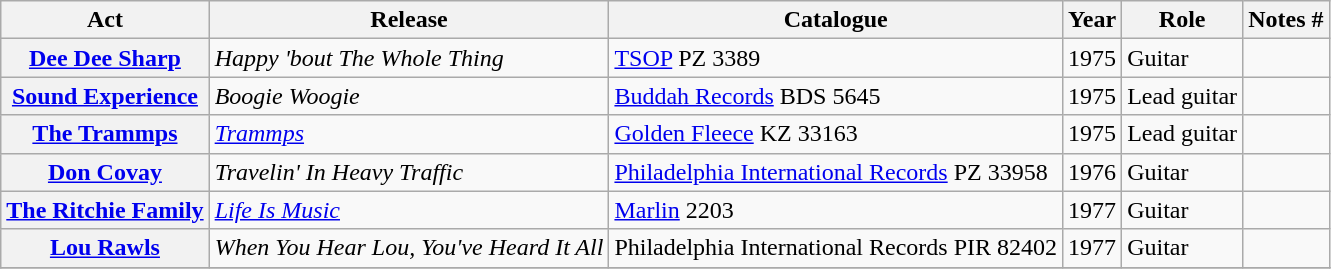<table class="wikitable plainrowheaders sortable">
<tr>
<th scope="col" class="unsortable">Act</th>
<th scope="col">Release</th>
<th scope="col">Catalogue</th>
<th scope="col">Year</th>
<th scope="col">Role</th>
<th scope="col" class="unsortable">Notes #</th>
</tr>
<tr>
<th scope="row"><a href='#'>Dee Dee Sharp</a></th>
<td><em>Happy 'bout The Whole Thing</em></td>
<td><a href='#'>TSOP</a> PZ 3389</td>
<td>1975</td>
<td>Guitar</td>
<td></td>
</tr>
<tr>
<th scope="row"><a href='#'>Sound Experience</a></th>
<td><em>Boogie Woogie</em></td>
<td><a href='#'>Buddah Records</a> BDS 5645</td>
<td>1975</td>
<td>Lead guitar</td>
<td></td>
</tr>
<tr>
<th scope="row"><a href='#'>The Trammps</a></th>
<td><em><a href='#'>Trammps</a></em></td>
<td><a href='#'>Golden Fleece</a> KZ 33163</td>
<td>1975</td>
<td>Lead guitar</td>
<td></td>
</tr>
<tr>
<th scope="row"><a href='#'>Don Covay</a></th>
<td><em>Travelin' In Heavy Traffic</em></td>
<td><a href='#'>Philadelphia International Records</a> PZ 33958</td>
<td>1976</td>
<td>Guitar</td>
<td></td>
</tr>
<tr>
<th scope="row"><a href='#'>The Ritchie Family</a></th>
<td><em><a href='#'>Life Is Music</a></em></td>
<td><a href='#'>Marlin</a> 2203</td>
<td>1977</td>
<td>Guitar</td>
<td></td>
</tr>
<tr>
<th scope="row"><a href='#'>Lou Rawls</a></th>
<td><em>When You Hear Lou, You've Heard It All</em></td>
<td>Philadelphia International Records PIR 82402</td>
<td>1977</td>
<td>Guitar</td>
<td></td>
</tr>
<tr>
</tr>
</table>
